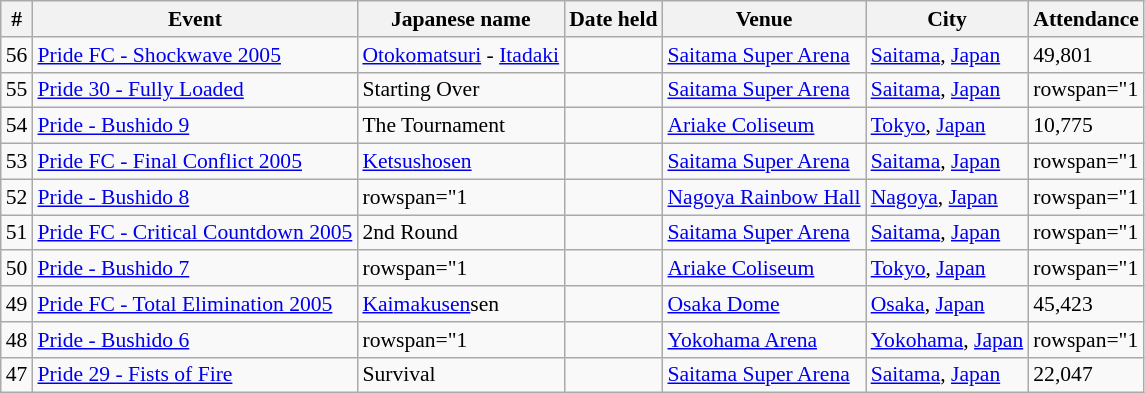<table class="sortable wikitable succession-box" style="font-size:90%;">
<tr>
<th>#</th>
<th>Event</th>
<th>Japanese name</th>
<th>Date held</th>
<th>Venue</th>
<th>City</th>
<th>Attendance</th>
</tr>
<tr>
<td style="text-align:center">56</td>
<td><a href='#'>Pride FC - Shockwave 2005</a></td>
<td><a href='#'>Otoko</a><a href='#'>matsuri</a> - <a href='#'>Itadaki</a></td>
<td></td>
<td><a href='#'>Saitama Super Arena</a></td>
<td><a href='#'>Saitama</a>, <a href='#'>Japan</a></td>
<td>49,801</td>
</tr>
<tr>
<td style="text-align:center">55</td>
<td><a href='#'>Pride 30 - Fully Loaded</a></td>
<td>Starting Over</td>
<td></td>
<td><a href='#'>Saitama Super Arena</a></td>
<td><a href='#'>Saitama</a>, <a href='#'>Japan</a></td>
<td>rowspan="1 </td>
</tr>
<tr>
<td style="text-align:center">54</td>
<td><a href='#'>Pride - Bushido 9</a></td>
<td>The Tournament</td>
<td></td>
<td><a href='#'>Ariake Coliseum</a></td>
<td><a href='#'>Tokyo</a>, <a href='#'>Japan</a></td>
<td>10,775</td>
</tr>
<tr>
<td style="text-align:center">53</td>
<td><a href='#'>Pride FC - Final Conflict 2005</a></td>
<td><a href='#'>Ketsu</a><a href='#'>sho</a><a href='#'>sen</a></td>
<td></td>
<td><a href='#'>Saitama Super Arena</a></td>
<td><a href='#'>Saitama</a>, <a href='#'>Japan</a></td>
<td>rowspan="1 </td>
</tr>
<tr>
<td style="text-align:center">52</td>
<td><a href='#'>Pride - Bushido 8</a></td>
<td>rowspan="1 </td>
<td></td>
<td><a href='#'>Nagoya Rainbow Hall</a></td>
<td><a href='#'>Nagoya</a>, <a href='#'>Japan</a></td>
<td>rowspan="1 </td>
</tr>
<tr>
<td style="text-align:center">51</td>
<td><a href='#'>Pride FC - Critical Countdown 2005</a></td>
<td>2nd Round</td>
<td></td>
<td><a href='#'>Saitama Super Arena</a></td>
<td><a href='#'>Saitama</a>, <a href='#'>Japan</a></td>
<td>rowspan="1 </td>
</tr>
<tr>
<td style="text-align:center">50</td>
<td><a href='#'>Pride - Bushido 7</a></td>
<td>rowspan="1 </td>
<td></td>
<td><a href='#'>Ariake Coliseum</a></td>
<td><a href='#'>Tokyo</a>, <a href='#'>Japan</a></td>
<td>rowspan="1 </td>
</tr>
<tr>
<td style="text-align:center">49</td>
<td><a href='#'>Pride FC - Total Elimination 2005</a></td>
<td><a href='#'>Kai</a><a href='#'>makusen</a>sen</td>
<td></td>
<td><a href='#'>Osaka Dome</a></td>
<td><a href='#'>Osaka</a>, <a href='#'>Japan</a></td>
<td>45,423</td>
</tr>
<tr>
<td style="text-align:center">48</td>
<td><a href='#'>Pride - Bushido 6</a></td>
<td>rowspan="1 </td>
<td></td>
<td><a href='#'>Yokohama Arena</a></td>
<td><a href='#'>Yokohama</a>, <a href='#'>Japan</a></td>
<td>rowspan="1 </td>
</tr>
<tr>
<td style="text-align:center">47</td>
<td><a href='#'>Pride 29 - Fists of Fire</a></td>
<td>Survival</td>
<td></td>
<td><a href='#'>Saitama Super Arena</a></td>
<td><a href='#'>Saitama</a>, <a href='#'>Japan</a></td>
<td>22,047</td>
</tr>
</table>
